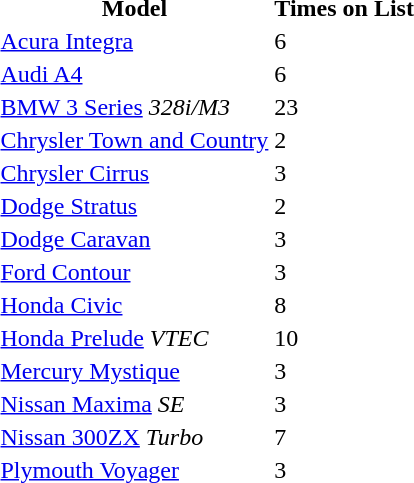<table>
<tr>
<th>Model</th>
<th>Times on List</th>
</tr>
<tr>
<td><a href='#'>Acura Integra</a></td>
<td>6</td>
</tr>
<tr>
<td><a href='#'>Audi A4</a></td>
<td>6</td>
</tr>
<tr>
<td><a href='#'>BMW 3 Series</a> <em>328i/M3 </em></td>
<td>23</td>
</tr>
<tr>
<td><a href='#'>Chrysler Town and Country</a></td>
<td>2</td>
</tr>
<tr>
<td><a href='#'>Chrysler Cirrus</a></td>
<td>3</td>
</tr>
<tr>
<td><a href='#'>Dodge Stratus</a></td>
<td>2</td>
</tr>
<tr>
<td><a href='#'>Dodge Caravan</a></td>
<td>3</td>
</tr>
<tr>
<td><a href='#'>Ford Contour</a></td>
<td>3</td>
</tr>
<tr>
<td><a href='#'>Honda Civic</a></td>
<td>8</td>
</tr>
<tr>
<td><a href='#'>Honda Prelude</a> <em>VTEC</em></td>
<td>10</td>
</tr>
<tr>
<td><a href='#'>Mercury Mystique</a></td>
<td>3</td>
</tr>
<tr>
<td><a href='#'>Nissan Maxima</a> <em>SE</em></td>
<td>3</td>
</tr>
<tr>
<td><a href='#'>Nissan 300ZX</a> <em>Turbo</em></td>
<td>7</td>
</tr>
<tr>
<td><a href='#'>Plymouth Voyager</a></td>
<td>3</td>
</tr>
</table>
